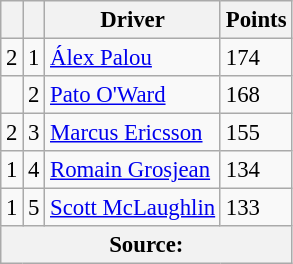<table class="wikitable" style="font-size: 95%;">
<tr>
<th scope="col"></th>
<th scope="col"></th>
<th scope="col">Driver</th>
<th scope="col">Points</th>
</tr>
<tr>
<td align="left"> 2</td>
<td align="center">1</td>
<td> <a href='#'>Álex Palou</a></td>
<td align="left">174</td>
</tr>
<tr>
<td align="left"></td>
<td align="center">2</td>
<td> <a href='#'>Pato O'Ward</a></td>
<td align="left">168</td>
</tr>
<tr>
<td align="left"> 2</td>
<td align="center">3</td>
<td> <a href='#'>Marcus Ericsson</a></td>
<td align="left">155</td>
</tr>
<tr>
<td align="left"> 1</td>
<td align="center">4</td>
<td> <a href='#'>Romain Grosjean</a></td>
<td align="left">134</td>
</tr>
<tr>
<td align="left"> 1</td>
<td align="center">5</td>
<td> <a href='#'>Scott McLaughlin</a></td>
<td align="left">133</td>
</tr>
<tr>
<th colspan=4>Source:</th>
</tr>
</table>
